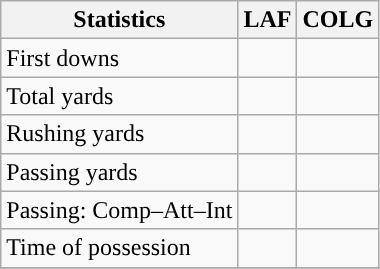<table class="wikitable" style="float: left;">
<tr>
<th>Statistics</th>
<th>LAF</th>
<th>COLG</th>
</tr>
<tr>
<td>First downs</td>
<td></td>
<td></td>
</tr>
<tr>
<td>Total yards</td>
<td></td>
<td></td>
</tr>
<tr>
<td>Rushing yards</td>
<td></td>
<td></td>
</tr>
<tr>
<td>Passing yards</td>
<td></td>
<td></td>
</tr>
<tr>
<td>Passing: Comp–Att–Int</td>
<td></td>
<td></td>
</tr>
<tr>
<td>Time of possession</td>
<td></td>
<td></td>
</tr>
<tr>
</tr>
</table>
